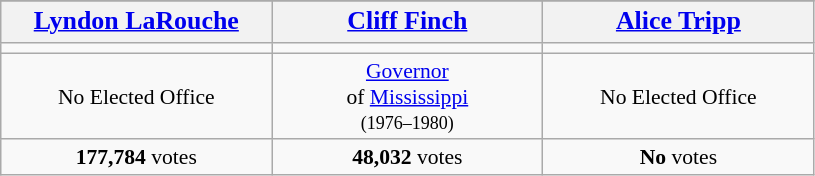<table class="wikitable" style="font-size:90%;">
<tr>
</tr>
<tr style="text-align:center">
<th scope="col" style="width:10em; font-size:120%;"><a href='#'>Lyndon LaRouche</a></th>
<th scope="col" style="width:10em; font-size:120%;"><a href='#'>Cliff Finch</a></th>
<th scope="col" style="width:10em; font-size:120%;"><a href='#'>Alice Tripp</a></th>
</tr>
<tr style="text-align:center">
<td></td>
<td></td>
</tr>
<tr style="text-align:center">
<td>No Elected Office</td>
<td><a href='#'>Governor</a><br>of <a href='#'>Mississippi</a><br><small>(1976–1980)</small></td>
<td>No Elected Office</td>
</tr>
<tr style="text-align:center">
<td><strong>177,784</strong> votes</td>
<td><strong>48,032</strong> votes</td>
<td><strong>No</strong> votes</td>
</tr>
</table>
